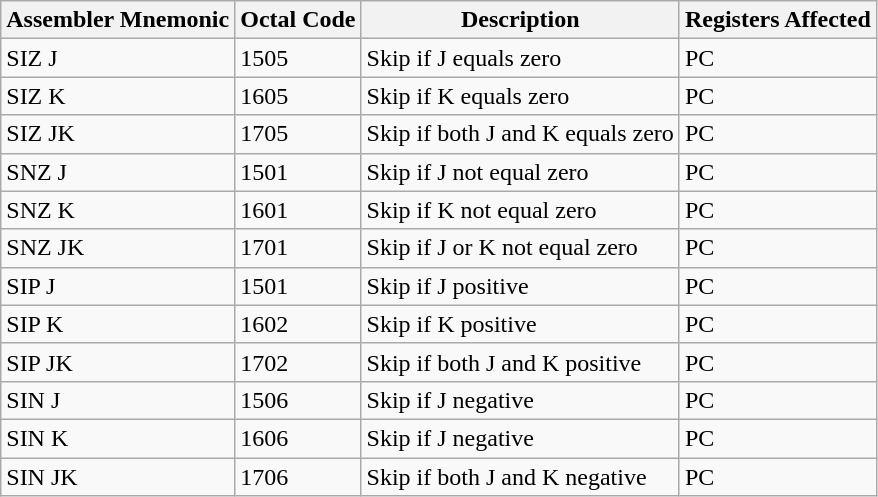<table class="wikitable">
<tr>
<th>Assembler Mnemonic</th>
<th>Octal Code</th>
<th>Description</th>
<th>Registers Affected</th>
</tr>
<tr>
<td>SIZ J</td>
<td>1505</td>
<td>Skip if J equals zero</td>
<td>PC</td>
</tr>
<tr>
<td>SIZ K</td>
<td>1605</td>
<td>Skip if K equals zero</td>
<td>PC</td>
</tr>
<tr>
<td>SIZ JK</td>
<td>1705</td>
<td>Skip if both J and K equals zero</td>
<td>PC</td>
</tr>
<tr>
<td>SNZ J</td>
<td>1501</td>
<td>Skip if J not equal zero</td>
<td>PC</td>
</tr>
<tr>
<td>SNZ K</td>
<td>1601</td>
<td>Skip if K not equal zero</td>
<td>PC</td>
</tr>
<tr>
<td>SNZ JK</td>
<td>1701</td>
<td>Skip if J or K not equal zero</td>
<td>PC</td>
</tr>
<tr>
<td>SIP J</td>
<td>1501</td>
<td>Skip if J positive</td>
<td>PC</td>
</tr>
<tr>
<td>SIP K</td>
<td>1602</td>
<td>Skip if K positive</td>
<td>PC</td>
</tr>
<tr>
<td>SIP JK</td>
<td>1702</td>
<td>Skip if both J and K positive</td>
<td>PC</td>
</tr>
<tr>
<td>SIN J</td>
<td>1506</td>
<td>Skip if J negative</td>
<td>PC</td>
</tr>
<tr>
<td>SIN K</td>
<td>1606</td>
<td>Skip if J negative</td>
<td>PC</td>
</tr>
<tr>
<td>SIN JK</td>
<td>1706</td>
<td>Skip if both J and K negative</td>
<td>PC</td>
</tr>
</table>
